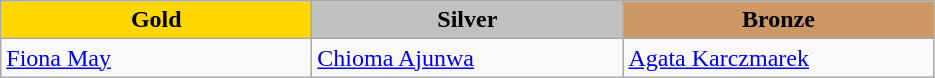<table class="wikitable" style="text-align:left">
<tr align="center">
<td width=200 bgcolor=gold><strong>Gold</strong></td>
<td width=200 bgcolor=silver><strong>Silver</strong></td>
<td width=200 bgcolor=CC9966><strong>Bronze</strong></td>
</tr>
<tr>
<td><a href='#'>Fiona May</a><br><em></em></td>
<td><a href='#'>Chioma Ajunwa</a><br><em></em></td>
<td><a href='#'>Agata Karczmarek</a><br><em></em></td>
</tr>
</table>
